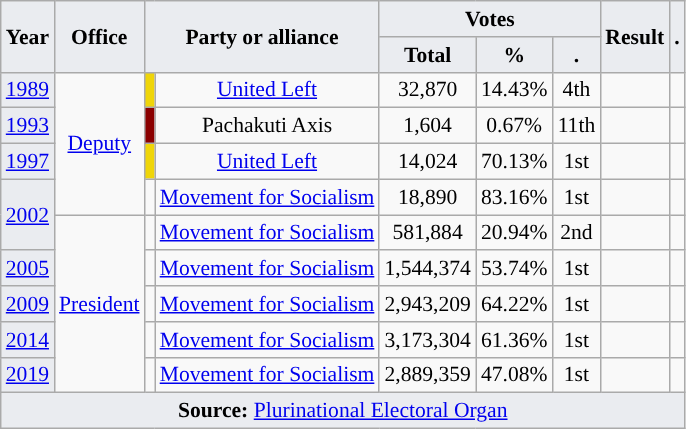<table class="wikitable" style="font-size:90%; text-align:center;">
<tr>
<th style="background-color:#EAECF0;" rowspan=2>Year</th>
<th style="background-color:#EAECF0;" rowspan=2>Office</th>
<th style="background-color:#EAECF0;" colspan=2 rowspan=2>Party or alliance</th>
<th style="background-color:#EAECF0;" colspan=3>Votes</th>
<th style="background-color:#EAECF0;" rowspan=2>Result</th>
<th style="background-color:#EAECF0;" rowspan=2>.</th>
</tr>
<tr>
<th style="background-color:#EAECF0;">Total</th>
<th style="background-color:#EAECF0;">%</th>
<th style="background-color:#EAECF0;">.</th>
</tr>
<tr>
<td style="background-color:#EAECF0;"><a href='#'>1989</a></td>
<td rowspan=4><a href='#'>Deputy</a></td>
<td style="background-color:#EFD508;"></td>
<td><a href='#'>United Left</a></td>
<td>32,870</td>
<td>14.43%</td>
<td>4th</td>
<td></td>
<td></td>
</tr>
<tr>
<td style="background-color:#EAECF0;"><a href='#'>1993</a></td>
<td style="background-color:#8B0000;"></td>
<td>Pachakuti Axis</td>
<td>1,604</td>
<td>0.67%</td>
<td>11th</td>
<td></td>
<td></td>
</tr>
<tr>
<td style="background-color:#EAECF0;"><a href='#'>1997</a></td>
<td style="background-color:#EFD508;"></td>
<td><a href='#'>United Left</a></td>
<td>14,024</td>
<td>70.13%</td>
<td>1st</td>
<td></td>
<td></td>
</tr>
<tr>
<td style="background-color:#EAECF0;" rowspan=2><a href='#'>2002</a></td>
<td style="background-color:"></td>
<td><a href='#'>Movement for Socialism</a></td>
<td>18,890</td>
<td>83.16%</td>
<td>1st</td>
<td></td>
<td></td>
</tr>
<tr>
<td rowspan=5><a href='#'>President</a></td>
<td style="background-color:"></td>
<td><a href='#'>Movement for Socialism</a></td>
<td>581,884</td>
<td>20.94%</td>
<td>2nd</td>
<td></td>
<td></td>
</tr>
<tr>
<td style="background-color:#EAECF0;"><a href='#'>2005</a></td>
<td style="background-color:"></td>
<td><a href='#'>Movement for Socialism</a></td>
<td>1,544,374</td>
<td>53.74%</td>
<td>1st</td>
<td></td>
<td></td>
</tr>
<tr>
<td style="background-color:#EAECF0;"><a href='#'>2009</a></td>
<td style="background-color:"></td>
<td><a href='#'>Movement for Socialism</a></td>
<td>2,943,209</td>
<td>64.22%</td>
<td>1st</td>
<td></td>
<td></td>
</tr>
<tr>
<td style="background-color:#EAECF0;"><a href='#'>2014</a></td>
<td style="background-color:"></td>
<td><a href='#'>Movement for Socialism</a></td>
<td>3,173,304</td>
<td>61.36%</td>
<td>1st</td>
<td></td>
<td></td>
</tr>
<tr>
<td style="background-color:#EAECF0;"><a href='#'>2019</a></td>
<td style="background-color:"></td>
<td><a href='#'>Movement for Socialism</a></td>
<td>2,889,359</td>
<td>47.08%</td>
<td>1st</td>
<td></td>
<td></td>
</tr>
<tr>
<td style="background-color:#EAECF0;" colspan=9><strong>Source:</strong> <a href='#'>Plurinational Electoral Organ</a>  </td>
</tr>
</table>
